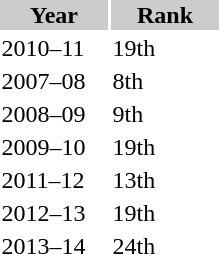<table style="border:'1' 'solid' 'gray' " width="150">
<tr>
<th width="64" bgcolor="#CCCCCC">Year</th>
<th width="64" bgcolor="#CCCCCC">Rank</th>
</tr>
<tr>
<td width="64">2010–11</td>
<td width="64">19th</td>
</tr>
<tr>
<td width="64">2007–08</td>
<td width="64">8th</td>
</tr>
<tr>
<td width="64">2008–09</td>
<td width="64">9th</td>
</tr>
<tr>
<td width="64">2009–10</td>
<td width="64">19th</td>
</tr>
<tr>
<td width="64">2011–12</td>
<td width="64">13th</td>
</tr>
<tr>
<td width="64">2012–13</td>
<td width="64">19th</td>
</tr>
<tr>
<td width="64">2013–14</td>
<td width="64">24th</td>
</tr>
</table>
